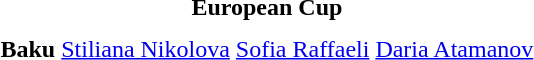<table>
<tr>
<td colspan="4" style="text-align:center;"><strong>European Cup</strong></td>
</tr>
<tr>
<th scope=row style="text-align:left">Baku</th>
<td style="height:30px;"> <a href='#'>Stiliana Nikolova</a></td>
<td style="height:30px;"> <a href='#'>Sofia Raffaeli</a></td>
<td style="height:30px;"> <a href='#'>Daria Atamanov</a></td>
</tr>
<tr>
</tr>
</table>
